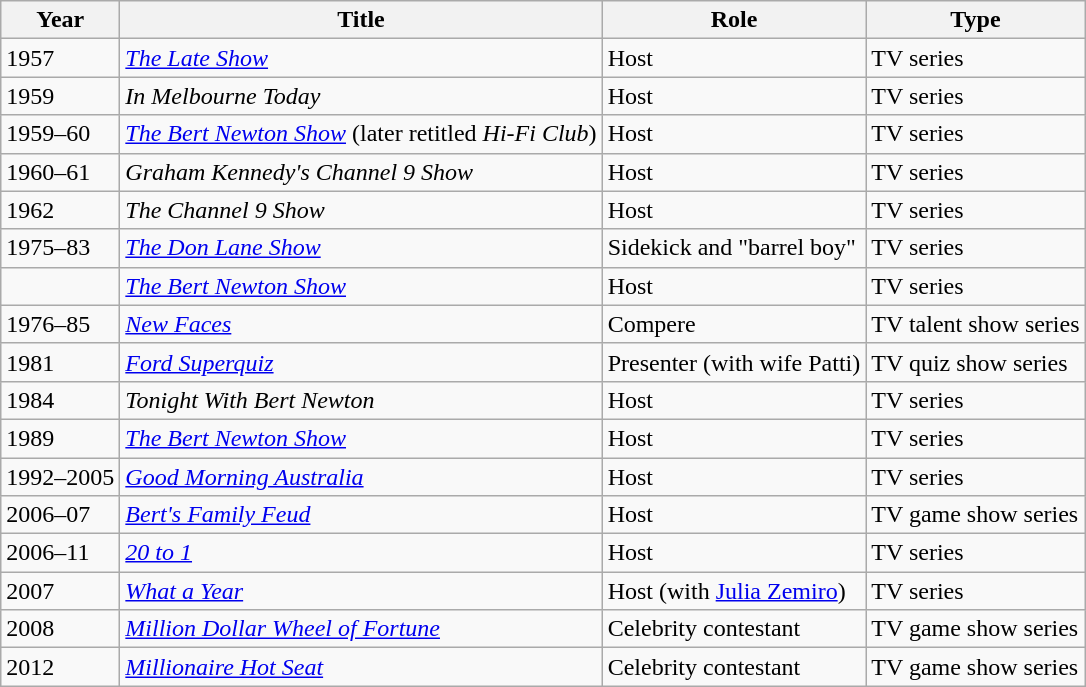<table class="wikitable">
<tr>
<th>Year</th>
<th>Title</th>
<th>Role</th>
<th>Type</th>
</tr>
<tr>
<td>1957</td>
<td><em><a href='#'>The Late Show</a></em></td>
<td>Host</td>
<td>TV series</td>
</tr>
<tr>
<td>1959</td>
<td><em>In Melbourne Today</em></td>
<td>Host</td>
<td>TV series</td>
</tr>
<tr>
<td>1959–60</td>
<td><em><a href='#'>The Bert Newton Show</a></em> (later retitled <em>Hi-Fi Club</em>)</td>
<td>Host</td>
<td>TV series</td>
</tr>
<tr>
<td>1960–61</td>
<td><em>Graham Kennedy's Channel 9 Show</em></td>
<td>Host</td>
<td>TV series</td>
</tr>
<tr>
<td>1962</td>
<td><em>The Channel 9 Show</em></td>
<td>Host</td>
<td>TV series</td>
</tr>
<tr>
<td>1975–83</td>
<td><em><a href='#'>The Don Lane Show</a></em></td>
<td>Sidekick and "barrel boy"</td>
<td>TV series</td>
</tr>
<tr>
<td></td>
<td><em><a href='#'>The Bert Newton Show</a></em></td>
<td>Host</td>
<td>TV series</td>
</tr>
<tr>
<td>1976–85</td>
<td><em><a href='#'>New Faces</a></em></td>
<td>Compere</td>
<td>TV talent show series</td>
</tr>
<tr>
<td>1981</td>
<td><em><a href='#'>Ford Superquiz</a></em></td>
<td>Presenter (with wife Patti)</td>
<td>TV quiz show series</td>
</tr>
<tr>
<td>1984</td>
<td><em>Tonight With Bert Newton</em></td>
<td>Host</td>
<td>TV series</td>
</tr>
<tr>
<td>1989</td>
<td><em><a href='#'>The Bert Newton Show</a></em></td>
<td>Host</td>
<td>TV series</td>
</tr>
<tr>
<td>1992–2005</td>
<td><em><a href='#'>Good Morning Australia</a></em></td>
<td>Host</td>
<td>TV series</td>
</tr>
<tr>
<td>2006–07</td>
<td><em><a href='#'>Bert's Family Feud</a></em></td>
<td>Host</td>
<td>TV game show series</td>
</tr>
<tr>
<td>2006–11</td>
<td><em><a href='#'>20 to 1</a></em></td>
<td>Host</td>
<td>TV series</td>
</tr>
<tr>
<td>2007</td>
<td><em><a href='#'>What a Year</a></em></td>
<td>Host (with <a href='#'>Julia Zemiro</a>)</td>
<td>TV series</td>
</tr>
<tr>
<td>2008</td>
<td><em><a href='#'>Million Dollar Wheel of Fortune</a></em></td>
<td>Celebrity contestant</td>
<td>TV game show series</td>
</tr>
<tr>
<td>2012</td>
<td><em><a href='#'>Millionaire Hot Seat</a></em></td>
<td>Celebrity contestant</td>
<td>TV game show series</td>
</tr>
</table>
